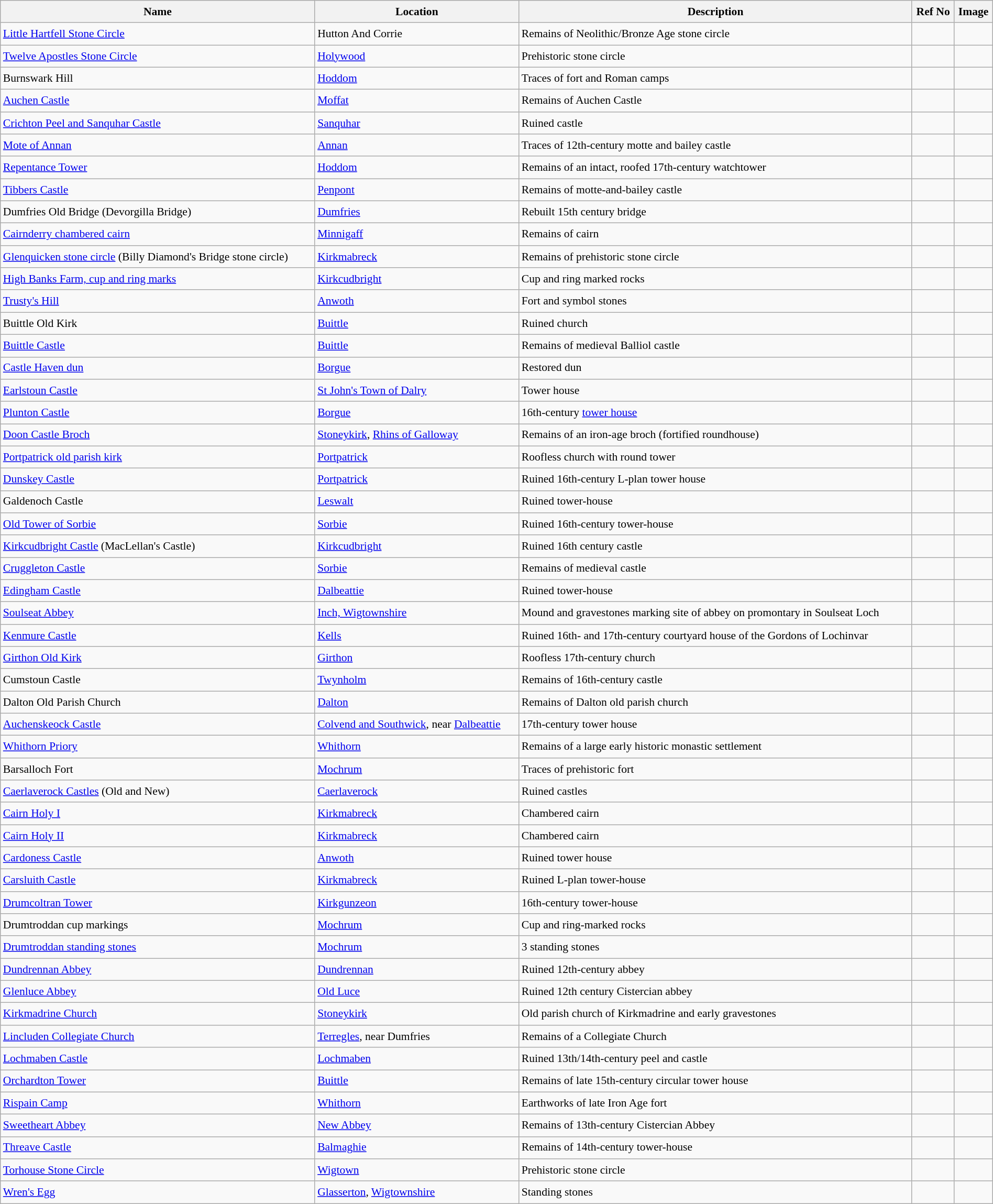<table class="wikitable sortable" style="font-size: 90%;width:100%;border:0px;text-align:left;line-height:150%;">
<tr>
<th>Name</th>
<th>Location</th>
<th class="unsortable">Description</th>
<th>Ref No</th>
<th class="unsortable">Image</th>
</tr>
<tr>
<td><a href='#'>Little Hartfell Stone Circle</a></td>
<td>Hutton And Corrie</td>
<td>Remains of Neolithic/Bronze Age stone circle</td>
<td></td>
<td></td>
</tr>
<tr>
<td><a href='#'>Twelve Apostles Stone Circle</a></td>
<td><a href='#'>Holywood</a></td>
<td>Prehistoric stone circle</td>
<td></td>
<td></td>
</tr>
<tr>
<td>Burnswark Hill</td>
<td><a href='#'>Hoddom</a></td>
<td>Traces of fort and Roman camps</td>
<td></td>
<td></td>
</tr>
<tr>
<td><a href='#'>Auchen Castle</a></td>
<td><a href='#'>Moffat</a></td>
<td>Remains of Auchen Castle</td>
<td></td>
<td></td>
</tr>
<tr>
<td><a href='#'>Crichton Peel and Sanquhar Castle</a></td>
<td><a href='#'>Sanquhar</a></td>
<td>Ruined castle</td>
<td></td>
<td></td>
</tr>
<tr>
<td><a href='#'>Mote of Annan</a></td>
<td><a href='#'>Annan</a></td>
<td>Traces of 12th-century motte and bailey castle</td>
<td></td>
<td></td>
</tr>
<tr>
<td><a href='#'>Repentance Tower</a></td>
<td><a href='#'>Hoddom</a></td>
<td>Remains of an intact, roofed 17th-century watchtower</td>
<td></td>
<td></td>
</tr>
<tr>
<td><a href='#'>Tibbers Castle</a></td>
<td><a href='#'>Penpont</a></td>
<td>Remains of motte-and-bailey castle</td>
<td></td>
<td></td>
</tr>
<tr>
<td>Dumfries Old Bridge (Devorgilla Bridge)</td>
<td><a href='#'>Dumfries</a></td>
<td>Rebuilt 15th century bridge</td>
<td></td>
<td></td>
</tr>
<tr>
<td><a href='#'>Cairnderry chambered cairn</a></td>
<td><a href='#'>Minnigaff</a></td>
<td>Remains of cairn</td>
<td></td>
<td></td>
</tr>
<tr>
<td><a href='#'>Glenquicken stone circle</a> (Billy Diamond's Bridge stone circle)</td>
<td><a href='#'>Kirkmabreck</a></td>
<td>Remains of prehistoric stone circle</td>
<td></td>
<td></td>
</tr>
<tr>
<td><a href='#'>High Banks Farm, cup and ring marks</a></td>
<td><a href='#'>Kirkcudbright</a></td>
<td>Cup and ring marked rocks</td>
<td></td>
<td></td>
</tr>
<tr>
<td><a href='#'>Trusty's Hill</a></td>
<td><a href='#'>Anwoth</a></td>
<td>Fort and symbol stones</td>
<td></td>
<td></td>
</tr>
<tr>
<td>Buittle Old Kirk</td>
<td><a href='#'>Buittle</a></td>
<td>Ruined church</td>
<td></td>
<td></td>
</tr>
<tr>
<td><a href='#'>Buittle Castle</a></td>
<td><a href='#'>Buittle</a></td>
<td>Remains of medieval Balliol castle</td>
<td></td>
<td></td>
</tr>
<tr>
<td><a href='#'>Castle Haven dun</a></td>
<td><a href='#'>Borgue</a></td>
<td>Restored dun</td>
<td></td>
<td></td>
</tr>
<tr>
<td><a href='#'>Earlstoun Castle</a></td>
<td><a href='#'>St John's Town of Dalry</a></td>
<td>Tower house</td>
<td></td>
<td></td>
</tr>
<tr>
<td><a href='#'>Plunton Castle</a></td>
<td><a href='#'>Borgue</a></td>
<td>16th-century <a href='#'>tower house</a></td>
<td></td>
<td></td>
</tr>
<tr>
<td><a href='#'>Doon Castle Broch</a></td>
<td><a href='#'>Stoneykirk</a>, <a href='#'>Rhins of Galloway</a></td>
<td>Remains of an iron-age broch (fortified roundhouse)</td>
<td></td>
<td></td>
</tr>
<tr>
<td><a href='#'>Portpatrick old parish kirk</a></td>
<td><a href='#'>Portpatrick</a></td>
<td>Roofless church with round tower</td>
<td></td>
<td></td>
</tr>
<tr>
<td><a href='#'>Dunskey Castle</a></td>
<td><a href='#'>Portpatrick</a></td>
<td>Ruined 16th-century L-plan tower house</td>
<td></td>
<td></td>
</tr>
<tr>
<td>Galdenoch Castle</td>
<td><a href='#'>Leswalt</a></td>
<td>Ruined tower-house</td>
<td></td>
<td></td>
</tr>
<tr>
<td><a href='#'>Old Tower of Sorbie</a></td>
<td><a href='#'>Sorbie</a></td>
<td>Ruined 16th-century tower-house</td>
<td></td>
<td></td>
</tr>
<tr>
<td><a href='#'>Kirkcudbright Castle</a> (MacLellan's Castle)</td>
<td><a href='#'>Kirkcudbright</a></td>
<td>Ruined 16th century castle</td>
<td></td>
<td></td>
</tr>
<tr>
<td><a href='#'>Cruggleton Castle</a></td>
<td><a href='#'>Sorbie</a></td>
<td>Remains of medieval castle</td>
<td></td>
<td></td>
</tr>
<tr>
<td><a href='#'>Edingham Castle</a></td>
<td><a href='#'>Dalbeattie</a></td>
<td>Ruined tower-house</td>
<td></td>
<td></td>
</tr>
<tr>
<td><a href='#'>Soulseat Abbey</a></td>
<td><a href='#'>Inch, Wigtownshire</a></td>
<td>Mound and gravestones marking site of abbey on promontary in Soulseat Loch</td>
<td></td>
<td></td>
</tr>
<tr>
<td><a href='#'>Kenmure Castle</a></td>
<td><a href='#'>Kells</a></td>
<td>Ruined 16th- and 17th-century courtyard house of the Gordons of Lochinvar</td>
<td></td>
<td></td>
</tr>
<tr>
<td><a href='#'>Girthon Old Kirk</a></td>
<td><a href='#'>Girthon</a></td>
<td>Roofless 17th-century church</td>
<td></td>
<td></td>
</tr>
<tr>
<td>Cumstoun Castle</td>
<td><a href='#'>Twynholm</a></td>
<td>Remains of 16th-century castle</td>
<td></td>
<td></td>
</tr>
<tr>
<td>Dalton Old Parish Church</td>
<td><a href='#'>Dalton</a></td>
<td>Remains of Dalton old parish church</td>
<td></td>
<td></td>
</tr>
<tr>
<td><a href='#'>Auchenskeock Castle</a></td>
<td><a href='#'>Colvend and Southwick</a>, near <a href='#'>Dalbeattie</a></td>
<td>17th-century tower house</td>
<td></td>
<td></td>
</tr>
<tr>
<td><a href='#'>Whithorn Priory</a></td>
<td><a href='#'>Whithorn</a></td>
<td>Remains of a large early historic monastic settlement</td>
<td></td>
<td></td>
</tr>
<tr>
<td>Barsalloch Fort</td>
<td><a href='#'>Mochrum</a></td>
<td>Traces of prehistoric fort</td>
<td></td>
<td></td>
</tr>
<tr>
<td><a href='#'>Caerlaverock Castles</a> (Old and New)</td>
<td><a href='#'>Caerlaverock</a></td>
<td>Ruined castles</td>
<td></td>
<td></td>
</tr>
<tr>
<td><a href='#'>Cairn Holy I</a></td>
<td><a href='#'>Kirkmabreck</a></td>
<td>Chambered cairn</td>
<td></td>
<td></td>
</tr>
<tr>
<td><a href='#'>Cairn Holy II</a></td>
<td><a href='#'>Kirkmabreck</a></td>
<td>Chambered cairn</td>
<td></td>
<td></td>
</tr>
<tr>
<td><a href='#'>Cardoness Castle</a></td>
<td><a href='#'>Anwoth</a></td>
<td>Ruined tower house</td>
<td></td>
<td></td>
</tr>
<tr>
<td><a href='#'>Carsluith Castle</a></td>
<td><a href='#'>Kirkmabreck</a></td>
<td>Ruined L-plan tower-house</td>
<td></td>
<td></td>
</tr>
<tr>
<td><a href='#'>Drumcoltran Tower</a></td>
<td><a href='#'>Kirkgunzeon</a></td>
<td>16th-century tower-house</td>
<td></td>
<td></td>
</tr>
<tr>
<td>Drumtroddan cup markings</td>
<td><a href='#'>Mochrum</a></td>
<td>Cup and ring-marked rocks</td>
<td></td>
<td></td>
</tr>
<tr>
<td><a href='#'>Drumtroddan standing stones</a></td>
<td><a href='#'>Mochrum</a></td>
<td>3 standing stones</td>
<td></td>
<td></td>
</tr>
<tr>
<td><a href='#'>Dundrennan Abbey</a></td>
<td><a href='#'>Dundrennan</a></td>
<td>Ruined 12th-century abbey</td>
<td></td>
<td></td>
</tr>
<tr>
<td><a href='#'>Glenluce Abbey</a></td>
<td><a href='#'>Old Luce</a></td>
<td>Ruined 12th century Cistercian abbey</td>
<td></td>
<td></td>
</tr>
<tr>
<td><a href='#'>Kirkmadrine Church</a></td>
<td><a href='#'>Stoneykirk</a></td>
<td>Old parish church of Kirkmadrine and early gravestones</td>
<td></td>
<td></td>
</tr>
<tr>
<td><a href='#'>Lincluden Collegiate Church</a></td>
<td><a href='#'>Terregles</a>, near Dumfries</td>
<td>Remains of a Collegiate Church</td>
<td></td>
<td></td>
</tr>
<tr>
<td><a href='#'>Lochmaben Castle</a></td>
<td><a href='#'>Lochmaben</a></td>
<td>Ruined 13th/14th-century peel and castle</td>
<td></td>
<td></td>
</tr>
<tr>
<td><a href='#'>Orchardton Tower</a></td>
<td><a href='#'>Buittle</a></td>
<td>Remains of late 15th-century circular tower house</td>
<td></td>
<td></td>
</tr>
<tr>
<td><a href='#'>Rispain Camp</a></td>
<td><a href='#'>Whithorn</a></td>
<td>Earthworks of late Iron Age fort</td>
<td></td>
<td></td>
</tr>
<tr>
<td><a href='#'>Sweetheart Abbey</a></td>
<td><a href='#'>New Abbey</a></td>
<td>Remains of 13th-century Cistercian Abbey</td>
<td></td>
<td></td>
</tr>
<tr>
<td><a href='#'>Threave Castle</a></td>
<td><a href='#'>Balmaghie</a></td>
<td>Remains of 14th-century tower-house</td>
<td></td>
<td></td>
</tr>
<tr>
<td><a href='#'>Torhouse Stone Circle</a></td>
<td><a href='#'>Wigtown</a></td>
<td>Prehistoric stone circle</td>
<td></td>
<td></td>
</tr>
<tr>
<td><a href='#'>Wren's Egg</a></td>
<td><a href='#'>Glasserton</a>, <a href='#'>Wigtownshire</a></td>
<td>Standing stones</td>
<td></td>
<td></td>
</tr>
</table>
